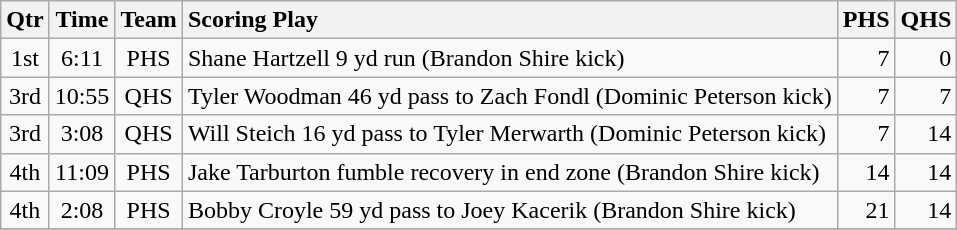<table class="wikitable">
<tr>
<th style="text-align: center;">Qtr</th>
<th style="text-align: center;">Time</th>
<th style="text-align: center;">Team</th>
<th style="text-align: left;">Scoring Play</th>
<th style="text-align: right;">PHS</th>
<th style="text-align: right;">QHS</th>
</tr>
<tr>
<td style="text-align: center;">1st</td>
<td style="text-align: center;">6:11</td>
<td style="text-align: center;">PHS</td>
<td style="text-align: left;">Shane Hartzell 9 yd run (Brandon Shire kick)</td>
<td style="text-align: right;">7</td>
<td style="text-align: right;">0</td>
</tr>
<tr>
<td style="text-align: center;">3rd</td>
<td style="text-align: center;">10:55</td>
<td style="text-align: center;">QHS</td>
<td style="text-align: left;">Tyler Woodman 46 yd pass to Zach Fondl (Dominic Peterson kick)</td>
<td style="text-align: right;">7</td>
<td style="text-align: right;">7</td>
</tr>
<tr>
<td style="text-align: center;">3rd</td>
<td style="text-align: center;">3:08</td>
<td style="text-align: center;">QHS</td>
<td style="text-align: left;">Will Steich 16 yd pass to Tyler Merwarth (Dominic Peterson kick)</td>
<td style="text-align: right;">7</td>
<td style="text-align: right;">14</td>
</tr>
<tr>
<td style="text-align: center;">4th</td>
<td style="text-align: center;">11:09</td>
<td style="text-align: center;">PHS</td>
<td style="text-align: left;">Jake Tarburton fumble recovery in end zone (Brandon Shire kick)</td>
<td style="text-align: right;">14</td>
<td style="text-align: right;">14</td>
</tr>
<tr>
<td style="text-align: center;">4th</td>
<td style="text-align: center;">2:08</td>
<td style="text-align: center;">PHS</td>
<td style="text-align: left;">Bobby Croyle 59 yd pass to Joey Kacerik (Brandon Shire kick)</td>
<td style="text-align: right;">21</td>
<td style="text-align: right;">14</td>
</tr>
<tr>
</tr>
</table>
